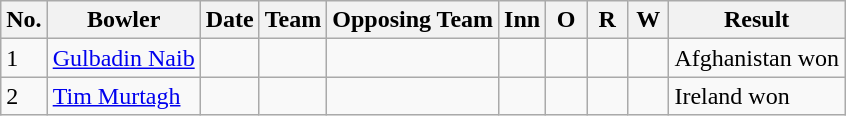<table class="wikitable sortable">
<tr>
<th>No.</th>
<th>Bowler</th>
<th>Date</th>
<th>Team</th>
<th>Opposing Team</th>
<th scope="col" style="width:20px;">Inn</th>
<th scope="col" style="width:20px;">O</th>
<th scope="col" style="width:20px;">R</th>
<th scope="col" style="width:20px;">W</th>
<th>Result</th>
</tr>
<tr>
<td>1</td>
<td><a href='#'>Gulbadin Naib</a></td>
<td></td>
<td></td>
<td></td>
<td></td>
<td></td>
<td></td>
<td></td>
<td>Afghanistan won</td>
</tr>
<tr>
<td>2</td>
<td><a href='#'>Tim Murtagh</a></td>
<td></td>
<td></td>
<td></td>
<td></td>
<td></td>
<td></td>
<td></td>
<td>Ireland won</td>
</tr>
</table>
